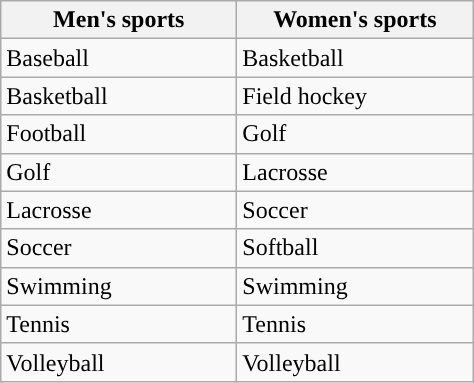<table class="wikitable"; style=" ">
<tr>
<th width=150px>Men's sports</th>
<th width=150px>Women's sports</th>
</tr>
<tr>
<td>Baseball</td>
<td>Basketball</td>
</tr>
<tr>
<td>Basketball</td>
<td>Field hockey</td>
</tr>
<tr>
<td>Football</td>
<td>Golf</td>
</tr>
<tr>
<td>Golf</td>
<td>Lacrosse</td>
</tr>
<tr>
<td>Lacrosse</td>
<td>Soccer</td>
</tr>
<tr>
<td>Soccer</td>
<td>Softball</td>
</tr>
<tr>
<td>Swimming</td>
<td>Swimming</td>
</tr>
<tr>
<td>Tennis</td>
<td>Tennis</td>
</tr>
<tr>
<td>Volleyball</td>
<td>Volleyball</td>
</tr>
</table>
